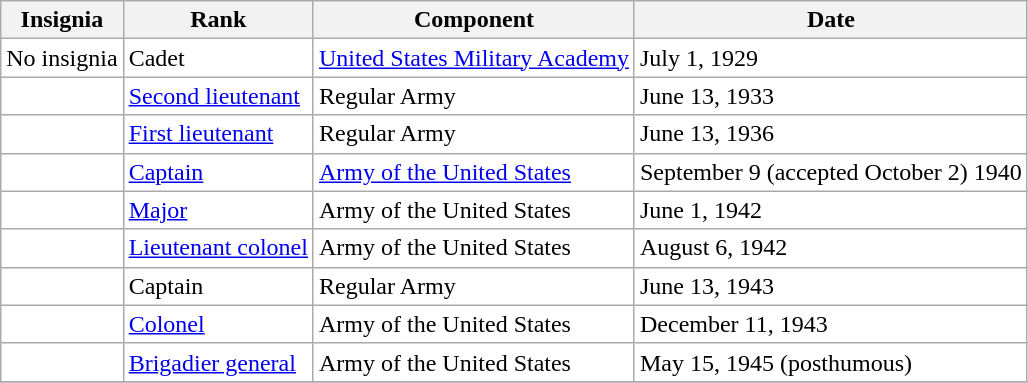<table class="wikitable" style="background:white">
<tr>
<th>Insignia</th>
<th>Rank</th>
<th>Component</th>
<th>Date</th>
</tr>
<tr>
<td align="center">No insignia</td>
<td>Cadet</td>
<td><a href='#'>United States Military Academy</a></td>
<td>July 1, 1929</td>
</tr>
<tr>
<td align="center"></td>
<td><a href='#'>Second lieutenant</a></td>
<td>Regular Army</td>
<td>June 13, 1933</td>
</tr>
<tr>
<td align="center"></td>
<td><a href='#'>First lieutenant</a></td>
<td>Regular Army</td>
<td>June 13, 1936</td>
</tr>
<tr>
<td align="center"></td>
<td><a href='#'>Captain</a></td>
<td><a href='#'>Army of the United States</a></td>
<td>September 9 (accepted October 2) 1940</td>
</tr>
<tr>
<td align="center"></td>
<td><a href='#'>Major</a></td>
<td>Army of the United States</td>
<td>June 1, 1942</td>
</tr>
<tr>
<td align="center"></td>
<td><a href='#'>Lieutenant colonel</a></td>
<td>Army of the United States</td>
<td>August 6, 1942</td>
</tr>
<tr>
<td align="center"></td>
<td>Captain</td>
<td>Regular Army</td>
<td>June 13, 1943</td>
</tr>
<tr>
<td align="center"></td>
<td><a href='#'>Colonel</a></td>
<td>Army of the United States</td>
<td>December 11, 1943</td>
</tr>
<tr>
<td align="center"></td>
<td><a href='#'>Brigadier general</a></td>
<td>Army of the United States</td>
<td>May 15, 1945 (posthumous)</td>
</tr>
<tr>
</tr>
</table>
